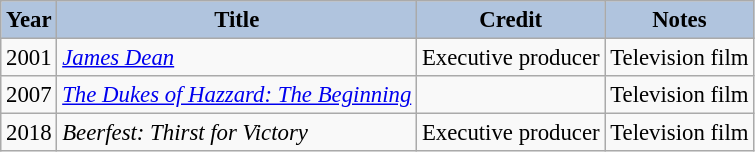<table class="wikitable" style="font-size:95%;">
<tr>
<th style="background:#B0C4DE;">Year</th>
<th style="background:#B0C4DE;">Title</th>
<th style="background:#B0C4DE;">Credit</th>
<th style="background:#B0C4DE;">Notes</th>
</tr>
<tr>
<td>2001</td>
<td><em><a href='#'>James Dean</a></em></td>
<td>Executive producer</td>
<td>Television film</td>
</tr>
<tr>
<td>2007</td>
<td><em><a href='#'>The Dukes of Hazzard: The Beginning</a></em></td>
<td></td>
<td>Television film</td>
</tr>
<tr>
<td>2018</td>
<td><em>Beerfest: Thirst for Victory</em></td>
<td>Executive producer</td>
<td>Television film</td>
</tr>
</table>
